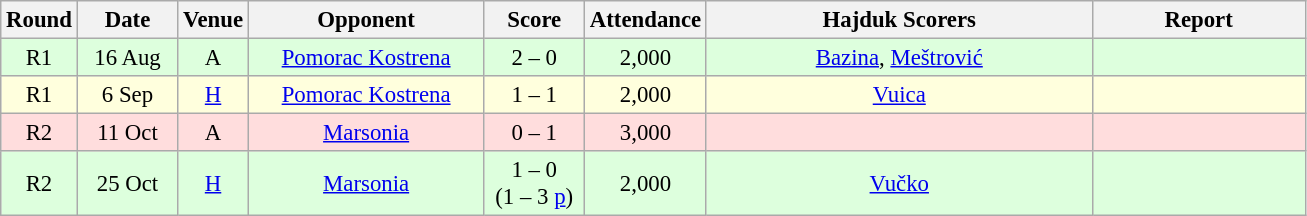<table class="wikitable sortable" style="text-align: center; font-size:95%;">
<tr>
<th width="30">Round</th>
<th width="60">Date</th>
<th width="20">Venue</th>
<th width="150">Opponent</th>
<th width="60">Score</th>
<th width="40">Attendance</th>
<th width="250">Hajduk Scorers</th>
<th width="135" class="unsortable">Report</th>
</tr>
<tr bgcolor="#ddffdd">
<td>R1</td>
<td>16 Aug</td>
<td>A</td>
<td><a href='#'>Pomorac Kostrena</a></td>
<td>2 – 0</td>
<td>2,000</td>
<td><a href='#'>Bazina</a>, <a href='#'>Meštrović</a></td>
<td></td>
</tr>
<tr bgcolor="#ffffdd">
<td>R1</td>
<td>6 Sep</td>
<td><a href='#'>H</a></td>
<td><a href='#'>Pomorac Kostrena</a></td>
<td>1 – 1</td>
<td>2,000</td>
<td><a href='#'>Vuica</a></td>
<td></td>
</tr>
<tr bgcolor="#ffdddd">
<td>R2</td>
<td>11 Oct</td>
<td>A</td>
<td><a href='#'>Marsonia</a></td>
<td>0 – 1</td>
<td>3,000</td>
<td></td>
<td></td>
</tr>
<tr bgcolor="#ddffdd">
<td>R2</td>
<td>25 Oct</td>
<td><a href='#'>H</a></td>
<td><a href='#'>Marsonia</a></td>
<td>1 – 0<br>(1 – 3 <a href='#'>p</a>)</td>
<td>2,000</td>
<td><a href='#'>Vučko</a></td>
<td></td>
</tr>
</table>
